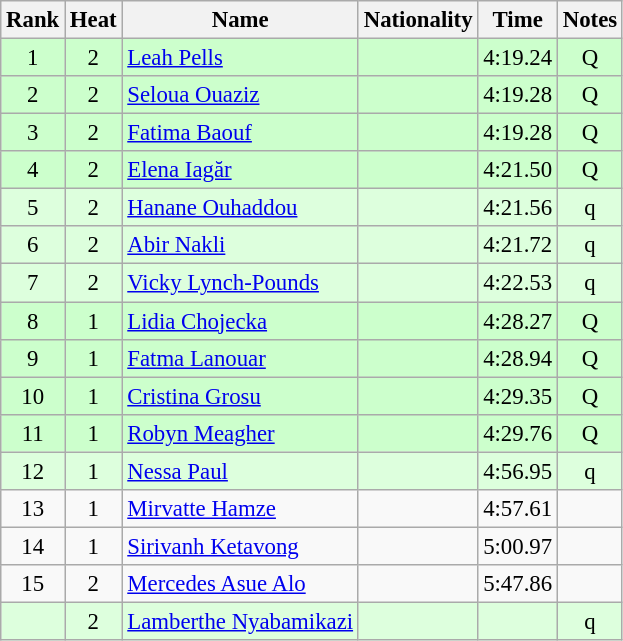<table class="wikitable sortable" style="text-align:center; font-size:95%">
<tr>
<th>Rank</th>
<th>Heat</th>
<th>Name</th>
<th>Nationality</th>
<th>Time</th>
<th>Notes</th>
</tr>
<tr bgcolor=ccffcc>
<td>1</td>
<td>2</td>
<td align=left><a href='#'>Leah Pells</a></td>
<td align=left></td>
<td>4:19.24</td>
<td>Q</td>
</tr>
<tr bgcolor=ccffcc>
<td>2</td>
<td>2</td>
<td align=left><a href='#'>Seloua Ouaziz</a></td>
<td align=left></td>
<td>4:19.28</td>
<td>Q</td>
</tr>
<tr bgcolor=ccffcc>
<td>3</td>
<td>2</td>
<td align=left><a href='#'>Fatima Baouf</a></td>
<td align=left></td>
<td>4:19.28</td>
<td>Q</td>
</tr>
<tr bgcolor=ccffcc>
<td>4</td>
<td>2</td>
<td align=left><a href='#'>Elena Iagăr</a></td>
<td align=left></td>
<td>4:21.50</td>
<td>Q</td>
</tr>
<tr bgcolor=ddffdd>
<td>5</td>
<td>2</td>
<td align=left><a href='#'>Hanane Ouhaddou</a></td>
<td align=left></td>
<td>4:21.56</td>
<td>q</td>
</tr>
<tr bgcolor=ddffdd>
<td>6</td>
<td>2</td>
<td align=left><a href='#'>Abir Nakli</a></td>
<td align=left></td>
<td>4:21.72</td>
<td>q</td>
</tr>
<tr bgcolor=ddffdd>
<td>7</td>
<td>2</td>
<td align=left><a href='#'>Vicky Lynch-Pounds</a></td>
<td align=left></td>
<td>4:22.53</td>
<td>q</td>
</tr>
<tr bgcolor=ccffcc>
<td>8</td>
<td>1</td>
<td align=left><a href='#'>Lidia Chojecka</a></td>
<td align=left></td>
<td>4:28.27</td>
<td>Q</td>
</tr>
<tr bgcolor=ccffcc>
<td>9</td>
<td>1</td>
<td align=left><a href='#'>Fatma Lanouar</a></td>
<td align=left></td>
<td>4:28.94</td>
<td>Q</td>
</tr>
<tr bgcolor=ccffcc>
<td>10</td>
<td>1</td>
<td align=left><a href='#'>Cristina Grosu</a></td>
<td align=left></td>
<td>4:29.35</td>
<td>Q</td>
</tr>
<tr bgcolor=ccffcc>
<td>11</td>
<td>1</td>
<td align=left><a href='#'>Robyn Meagher</a></td>
<td align=left></td>
<td>4:29.76</td>
<td>Q</td>
</tr>
<tr bgcolor=ddffdd>
<td>12</td>
<td>1</td>
<td align=left><a href='#'>Nessa Paul</a></td>
<td align=left></td>
<td>4:56.95</td>
<td>q</td>
</tr>
<tr>
<td>13</td>
<td>1</td>
<td align=left><a href='#'>Mirvatte Hamze</a></td>
<td align=left></td>
<td>4:57.61</td>
<td></td>
</tr>
<tr>
<td>14</td>
<td>1</td>
<td align=left><a href='#'>Sirivanh Ketavong</a></td>
<td align=left></td>
<td>5:00.97</td>
<td></td>
</tr>
<tr>
<td>15</td>
<td>2</td>
<td align=left><a href='#'>Mercedes Asue Alo</a></td>
<td align=left></td>
<td>5:47.86</td>
<td></td>
</tr>
<tr bgcolor=ddffdd>
<td></td>
<td>2</td>
<td align=left><a href='#'>Lamberthe Nyabamikazi</a></td>
<td align=left></td>
<td></td>
<td>q</td>
</tr>
</table>
